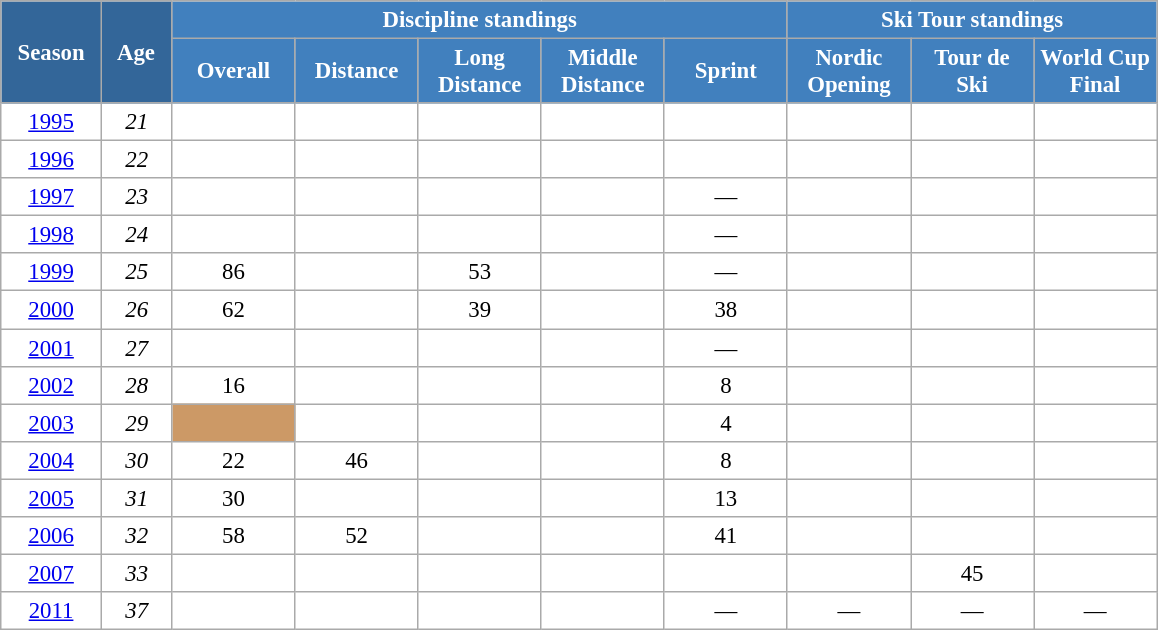<table class="wikitable" style="font-size:95%; text-align:center; border:grey solid 1px; border-collapse:collapse; background:#ffffff;">
<tr>
<th style="background-color:#369; color:white; width:60px;" rowspan="2"> Season </th>
<th style="background-color:#369; color:white; width:40px;" rowspan="2"> Age </th>
<th style="background-color:#4180be; color:white;" colspan="5">Discipline standings</th>
<th style="background-color:#4180be; color:white;" colspan="3">Ski Tour standings</th>
</tr>
<tr>
<th style="background-color:#4180be; color:white; width:75px;">Overall</th>
<th style="background-color:#4180be; color:white; width:75px;">Distance</th>
<th style="background-color:#4180be; color:white; width:75px;">Long Distance</th>
<th style="background-color:#4180be; color:white; width:75px;">Middle Distance</th>
<th style="background-color:#4180be; color:white; width:75px;">Sprint</th>
<th style="background-color:#4180be; color:white; width:75px;">Nordic<br>Opening</th>
<th style="background-color:#4180be; color:white; width:75px;">Tour de<br>Ski</th>
<th style="background-color:#4180be; color:white; width:75px;">World Cup<br>Final</th>
</tr>
<tr>
<td><a href='#'>1995</a></td>
<td><em>21</em></td>
<td></td>
<td></td>
<td></td>
<td></td>
<td></td>
<td></td>
<td></td>
<td></td>
</tr>
<tr>
<td><a href='#'>1996</a></td>
<td><em>22</em></td>
<td></td>
<td></td>
<td></td>
<td></td>
<td></td>
<td></td>
<td></td>
<td></td>
</tr>
<tr>
<td><a href='#'>1997</a></td>
<td><em>23</em></td>
<td></td>
<td></td>
<td></td>
<td></td>
<td>—</td>
<td></td>
<td></td>
<td></td>
</tr>
<tr>
<td><a href='#'>1998</a></td>
<td><em>24</em></td>
<td></td>
<td></td>
<td></td>
<td></td>
<td>—</td>
<td></td>
<td></td>
<td></td>
</tr>
<tr>
<td><a href='#'>1999</a></td>
<td><em>25</em></td>
<td>86</td>
<td></td>
<td>53</td>
<td></td>
<td>—</td>
<td></td>
<td></td>
<td></td>
</tr>
<tr>
<td><a href='#'>2000</a></td>
<td><em>26</em></td>
<td>62</td>
<td></td>
<td>39</td>
<td></td>
<td>38</td>
<td></td>
<td></td>
<td></td>
</tr>
<tr>
<td><a href='#'>2001</a></td>
<td><em>27</em></td>
<td></td>
<td></td>
<td></td>
<td></td>
<td>—</td>
<td></td>
<td></td>
<td></td>
</tr>
<tr>
<td><a href='#'>2002</a></td>
<td><em>28</em></td>
<td>16</td>
<td></td>
<td></td>
<td></td>
<td>8</td>
<td></td>
<td></td>
<td></td>
</tr>
<tr>
<td><a href='#'>2003</a></td>
<td><em>29</em></td>
<td style="background:#c96;"></td>
<td></td>
<td></td>
<td></td>
<td>4</td>
<td></td>
<td></td>
<td></td>
</tr>
<tr>
<td><a href='#'>2004</a></td>
<td><em>30</em></td>
<td>22</td>
<td>46</td>
<td></td>
<td></td>
<td>8</td>
<td></td>
<td></td>
<td></td>
</tr>
<tr>
<td><a href='#'>2005</a></td>
<td><em>31</em></td>
<td>30</td>
<td></td>
<td></td>
<td></td>
<td>13</td>
<td></td>
<td></td>
<td></td>
</tr>
<tr>
<td><a href='#'>2006</a></td>
<td><em>32</em></td>
<td>58</td>
<td>52</td>
<td></td>
<td></td>
<td>41</td>
<td></td>
<td></td>
<td></td>
</tr>
<tr>
<td><a href='#'>2007</a></td>
<td><em>33</em></td>
<td></td>
<td></td>
<td></td>
<td></td>
<td></td>
<td></td>
<td>45</td>
<td></td>
</tr>
<tr>
<td><a href='#'>2011</a></td>
<td><em>37</em></td>
<td></td>
<td></td>
<td></td>
<td></td>
<td>—</td>
<td>—</td>
<td>—</td>
<td>—</td>
</tr>
</table>
